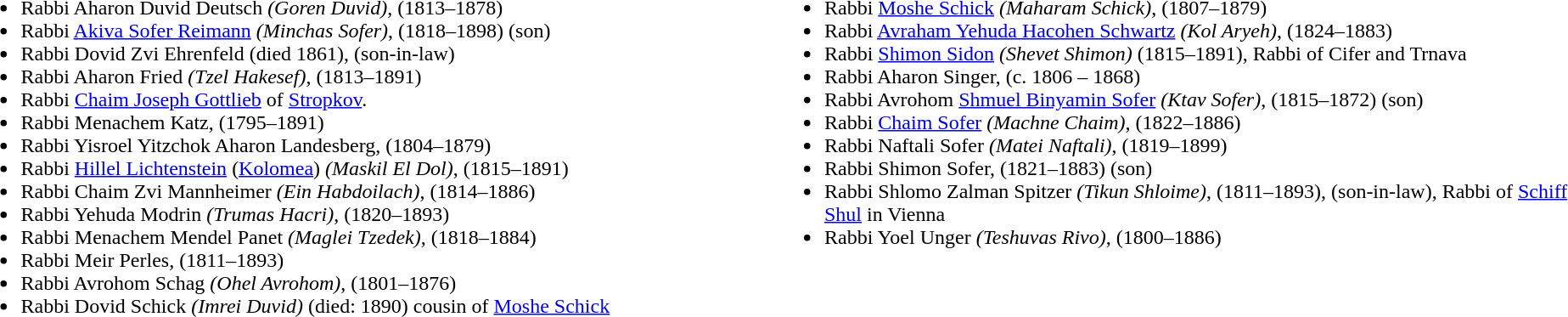<table width="100%">
<tr valign=top>
<td width="50%"><br><ul><li>Rabbi Aharon Duvid Deutsch <em>(Goren Duvid)</em>, (1813–1878)</li><li>Rabbi <a href='#'>Akiva Sofer Reimann</a> <em>(Minchas Sofer)</em>, (1818–1898) (son)</li><li>Rabbi Dovid Zvi Ehrenfeld (died 1861), (son-in-law)</li><li>Rabbi Aharon Fried <em>(Tzel Hakesef)</em>, (1813–1891)</li><li>Rabbi <a href='#'>Chaim Joseph Gottlieb</a> of <a href='#'>Stropkov</a>.</li><li>Rabbi Menachem Katz, (1795–1891)</li><li>Rabbi Yisroel Yitzchok Aharon Landesberg, (1804–1879)</li><li>Rabbi <a href='#'>Hillel Lichtenstein</a> (<a href='#'>Kolomea</a>) <em>(Maskil El Dol)</em>, (1815–1891)</li><li>Rabbi Chaim Zvi Mannheimer <em>(Ein Habdoilach)</em>, (1814–1886)</li><li>Rabbi Yehuda Modrin <em>(Trumas Hacri)</em>, (1820–1893)</li><li>Rabbi Menachem Mendel Panet <em>(Maglei Tzedek)</em>, (1818–1884)</li><li>Rabbi Meir Perles, (1811–1893)</li><li>Rabbi Avrohom Schag <em>(Ohel Avrohom)</em>, (1801–1876)</li><li>Rabbi Dovid Schick <em>(Imrei Duvid)</em> (died: 1890) cousin of <a href='#'>Moshe Schick</a></li></ul></td>
<td width="50%"><br><ul><li>Rabbi <a href='#'>Moshe Schick</a> <em>(Maharam Schick)</em>, (1807–1879)</li><li>Rabbi <a href='#'>Avraham Yehuda Hacohen Schwartz</a> <em>(Kol Aryeh)</em>, (1824–1883)</li><li>Rabbi <a href='#'>Shimon Sidon</a> <em>(Shevet Shimon) </em>(1815–1891), Rabbi of Cifer and Trnava</li><li>Rabbi Aharon Singer, (c. 1806 – 1868)</li><li>Rabbi Avrohom <a href='#'>Shmuel Binyamin Sofer</a> <em>(Ktav Sofer)</em>, (1815–1872) (son)</li><li>Rabbi <a href='#'>Chaim Sofer</a> <em>(Machne Chaim)</em>, (1822–1886)</li><li>Rabbi Naftali Sofer <em>(Matei Naftali)</em>, (1819–1899)</li><li>Rabbi Shimon Sofer, (1821–1883) (son)</li><li>Rabbi Shlomo Zalman Spitzer <em>(Tikun Shloime)</em>, (1811–1893), (son-in-law), Rabbi of <a href='#'>Schiff Shul</a> in Vienna</li><li>Rabbi Yoel Unger <em>(Teshuvas Rivo)</em>, (1800–1886)</li></ul></td>
</tr>
</table>
